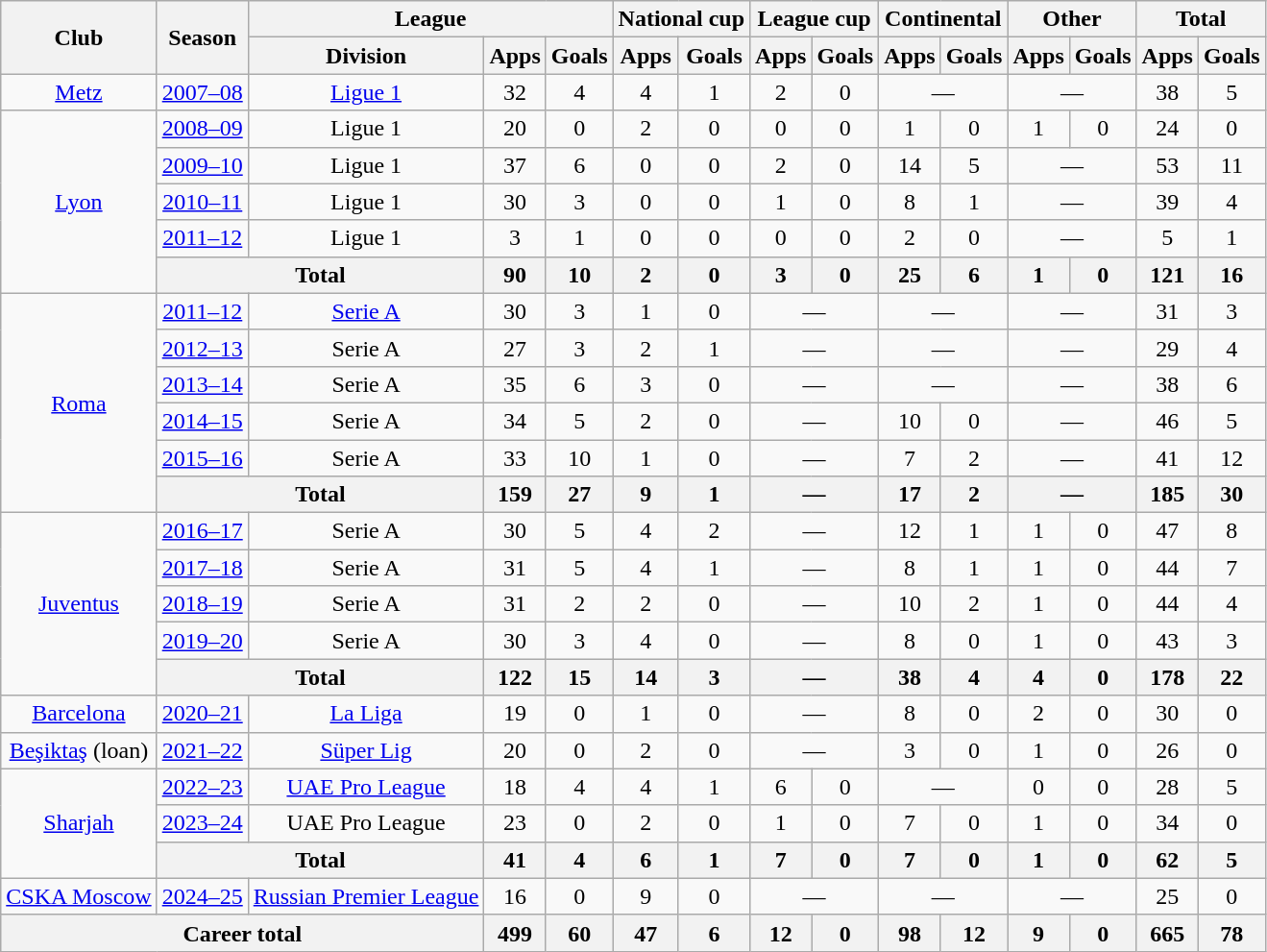<table class=wikitable style="text-align:center">
<tr>
<th rowspan=2>Club</th>
<th rowspan=2>Season</th>
<th colspan=3>League</th>
<th colspan=2>National cup</th>
<th colspan=2>League cup</th>
<th colspan=2>Continental</th>
<th colspan=2>Other</th>
<th colspan=2>Total</th>
</tr>
<tr>
<th>Division</th>
<th>Apps</th>
<th>Goals</th>
<th>Apps</th>
<th>Goals</th>
<th>Apps</th>
<th>Goals</th>
<th>Apps</th>
<th>Goals</th>
<th>Apps</th>
<th>Goals</th>
<th>Apps</th>
<th>Goals</th>
</tr>
<tr>
<td><a href='#'>Metz</a></td>
<td><a href='#'>2007–08</a></td>
<td><a href='#'>Ligue 1</a></td>
<td>32</td>
<td>4</td>
<td>4</td>
<td>1</td>
<td>2</td>
<td>0</td>
<td colspan="2">—</td>
<td colspan="2">—</td>
<td>38</td>
<td>5</td>
</tr>
<tr>
<td rowspan=5><a href='#'>Lyon</a></td>
<td><a href='#'>2008–09</a></td>
<td>Ligue 1</td>
<td>20</td>
<td>0</td>
<td>2</td>
<td>0</td>
<td>0</td>
<td>0</td>
<td>1</td>
<td>0</td>
<td>1</td>
<td>0</td>
<td>24</td>
<td>0</td>
</tr>
<tr>
<td><a href='#'>2009–10</a></td>
<td>Ligue 1</td>
<td>37</td>
<td>6</td>
<td>0</td>
<td>0</td>
<td>2</td>
<td>0</td>
<td>14</td>
<td>5</td>
<td colspan="2">—</td>
<td>53</td>
<td>11</td>
</tr>
<tr>
<td><a href='#'>2010–11</a></td>
<td>Ligue 1</td>
<td>30</td>
<td>3</td>
<td>0</td>
<td>0</td>
<td>1</td>
<td>0</td>
<td>8</td>
<td>1</td>
<td colspan="2">—</td>
<td>39</td>
<td>4</td>
</tr>
<tr>
<td><a href='#'>2011–12</a></td>
<td>Ligue 1</td>
<td>3</td>
<td>1</td>
<td>0</td>
<td>0</td>
<td>0</td>
<td>0</td>
<td>2</td>
<td>0</td>
<td colspan="2">—</td>
<td>5</td>
<td>1</td>
</tr>
<tr>
<th colspan=2>Total</th>
<th>90</th>
<th>10</th>
<th>2</th>
<th>0</th>
<th>3</th>
<th>0</th>
<th>25</th>
<th>6</th>
<th>1</th>
<th>0</th>
<th>121</th>
<th>16</th>
</tr>
<tr>
<td rowspan=6><a href='#'>Roma</a></td>
<td><a href='#'>2011–12</a></td>
<td><a href='#'>Serie A</a></td>
<td>30</td>
<td>3</td>
<td>1</td>
<td>0</td>
<td colspan="2">—</td>
<td colspan="2">—</td>
<td colspan="2">—</td>
<td>31</td>
<td>3</td>
</tr>
<tr>
<td><a href='#'>2012–13</a></td>
<td>Serie A</td>
<td>27</td>
<td>3</td>
<td>2</td>
<td>1</td>
<td colspan="2">—</td>
<td colspan="2">—</td>
<td colspan="2">—</td>
<td>29</td>
<td>4</td>
</tr>
<tr>
<td><a href='#'>2013–14</a></td>
<td>Serie A</td>
<td>35</td>
<td>6</td>
<td>3</td>
<td>0</td>
<td colspan="2">—</td>
<td colspan="2">—</td>
<td colspan="2">—</td>
<td>38</td>
<td>6</td>
</tr>
<tr>
<td><a href='#'>2014–15</a></td>
<td>Serie A</td>
<td>34</td>
<td>5</td>
<td>2</td>
<td>0</td>
<td colspan="2">—</td>
<td>10</td>
<td>0</td>
<td colspan="2">—</td>
<td>46</td>
<td>5</td>
</tr>
<tr>
<td><a href='#'>2015–16</a></td>
<td>Serie A</td>
<td>33</td>
<td>10</td>
<td>1</td>
<td>0</td>
<td colspan="2">—</td>
<td>7</td>
<td>2</td>
<td colspan="2">—</td>
<td>41</td>
<td>12</td>
</tr>
<tr>
<th colspan=2>Total</th>
<th>159</th>
<th>27</th>
<th>9</th>
<th>1</th>
<th colspan="2">—</th>
<th>17</th>
<th>2</th>
<th colspan="2">—</th>
<th>185</th>
<th>30</th>
</tr>
<tr>
<td rowspan=5><a href='#'>Juventus</a></td>
<td><a href='#'>2016–17</a></td>
<td>Serie A</td>
<td>30</td>
<td>5</td>
<td>4</td>
<td>2</td>
<td colspan="2">—</td>
<td>12</td>
<td>1</td>
<td>1</td>
<td>0</td>
<td>47</td>
<td>8</td>
</tr>
<tr>
<td><a href='#'>2017–18</a></td>
<td>Serie A</td>
<td>31</td>
<td>5</td>
<td>4</td>
<td>1</td>
<td colspan="2">—</td>
<td>8</td>
<td>1</td>
<td>1</td>
<td>0</td>
<td>44</td>
<td>7</td>
</tr>
<tr>
<td><a href='#'>2018–19</a></td>
<td>Serie A</td>
<td>31</td>
<td>2</td>
<td>2</td>
<td>0</td>
<td colspan="2">—</td>
<td>10</td>
<td>2</td>
<td>1</td>
<td>0</td>
<td>44</td>
<td>4</td>
</tr>
<tr>
<td><a href='#'>2019–20</a></td>
<td>Serie A</td>
<td>30</td>
<td>3</td>
<td>4</td>
<td>0</td>
<td colspan="2">—</td>
<td>8</td>
<td>0</td>
<td>1</td>
<td>0</td>
<td>43</td>
<td>3</td>
</tr>
<tr>
<th colspan=2>Total</th>
<th>122</th>
<th>15</th>
<th>14</th>
<th>3</th>
<th colspan="2">—</th>
<th>38</th>
<th>4</th>
<th>4</th>
<th>0</th>
<th>178</th>
<th>22</th>
</tr>
<tr>
<td><a href='#'>Barcelona</a></td>
<td><a href='#'>2020–21</a></td>
<td><a href='#'>La Liga</a></td>
<td>19</td>
<td>0</td>
<td>1</td>
<td>0</td>
<td colspan="2">—</td>
<td>8</td>
<td>0</td>
<td>2</td>
<td>0</td>
<td>30</td>
<td>0</td>
</tr>
<tr>
<td><a href='#'>Beşiktaş</a> (loan)</td>
<td><a href='#'>2021–22</a></td>
<td><a href='#'>Süper Lig</a></td>
<td>20</td>
<td>0</td>
<td>2</td>
<td>0</td>
<td colspan="2">—</td>
<td>3</td>
<td>0</td>
<td>1</td>
<td>0</td>
<td>26</td>
<td>0</td>
</tr>
<tr>
<td rowspan=3><a href='#'>Sharjah</a></td>
<td><a href='#'>2022–23</a></td>
<td><a href='#'>UAE Pro League</a></td>
<td>18</td>
<td>4</td>
<td>4</td>
<td>1</td>
<td>6</td>
<td>0</td>
<td colspan="2">—</td>
<td>0</td>
<td>0</td>
<td>28</td>
<td>5</td>
</tr>
<tr>
<td><a href='#'>2023–24</a></td>
<td>UAE Pro League</td>
<td>23</td>
<td>0</td>
<td>2</td>
<td>0</td>
<td>1</td>
<td>0</td>
<td>7</td>
<td>0</td>
<td>1</td>
<td>0</td>
<td>34</td>
<td>0</td>
</tr>
<tr>
<th colspan=2>Total</th>
<th>41</th>
<th>4</th>
<th>6</th>
<th>1</th>
<th>7</th>
<th>0</th>
<th>7</th>
<th>0</th>
<th>1</th>
<th>0</th>
<th>62</th>
<th>5</th>
</tr>
<tr>
<td><a href='#'>CSKA Moscow</a></td>
<td><a href='#'>2024–25</a></td>
<td><a href='#'>Russian Premier League</a></td>
<td>16</td>
<td>0</td>
<td>9</td>
<td>0</td>
<td colspan="2">—</td>
<td colspan="2">—</td>
<td colspan="2">—</td>
<td>25</td>
<td>0</td>
</tr>
<tr>
<th colspan=3>Career total</th>
<th>499</th>
<th>60</th>
<th>47</th>
<th>6</th>
<th>12</th>
<th>0</th>
<th>98</th>
<th>12</th>
<th>9</th>
<th>0</th>
<th>665</th>
<th>78</th>
</tr>
</table>
